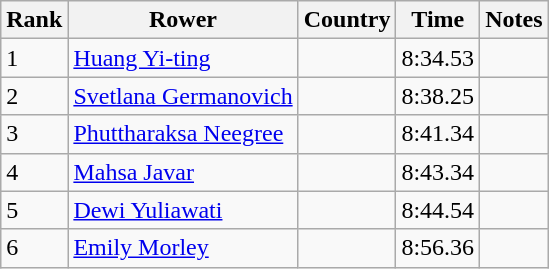<table class="wikitable">
<tr>
<th>Rank</th>
<th>Rower</th>
<th>Country</th>
<th>Time</th>
<th>Notes</th>
</tr>
<tr>
<td>1</td>
<td><a href='#'>Huang Yi-ting</a></td>
<td></td>
<td>8:34.53</td>
<td></td>
</tr>
<tr>
<td>2</td>
<td><a href='#'>Svetlana Germanovich</a></td>
<td></td>
<td>8:38.25</td>
<td></td>
</tr>
<tr>
<td>3</td>
<td><a href='#'>Phuttharaksa Neegree</a></td>
<td></td>
<td>8:41.34</td>
<td></td>
</tr>
<tr>
<td>4</td>
<td><a href='#'>Mahsa Javar</a></td>
<td></td>
<td>8:43.34</td>
<td></td>
</tr>
<tr>
<td>5</td>
<td><a href='#'>Dewi Yuliawati</a></td>
<td></td>
<td>8:44.54</td>
<td></td>
</tr>
<tr>
<td>6</td>
<td><a href='#'>Emily Morley</a></td>
<td></td>
<td>8:56.36</td>
<td></td>
</tr>
</table>
